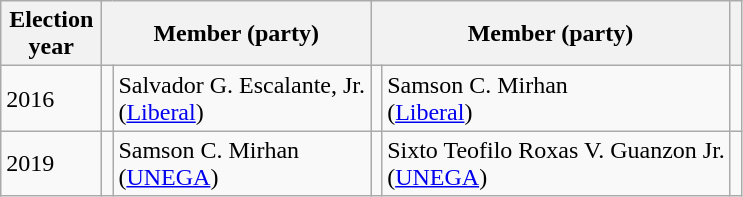<table class=wikitable>
<tr>
<th width=60px>Election<br>year</th>
<th colspan=2 width=140px>Member (party)</th>
<th colspan=2 width=140px>Member (party)</th>
<th !></th>
</tr>
<tr>
<td>2016</td>
<td bgcolor=></td>
<td>Salvador G. Escalante, Jr.<br>(<a href='#'>Liberal</a>)</td>
<td bgcolor=></td>
<td>Samson C. Mirhan<br>(<a href='#'>Liberal</a>)</td>
<td></td>
</tr>
<tr>
<td>2019</td>
<td bgcolor=></td>
<td>Samson C. Mirhan<br>(<a href='#'>UNEGA</a>)</td>
<td bgcolor=></td>
<td>Sixto Teofilo Roxas V. Guanzon Jr.<br>(<a href='#'>UNEGA</a>)</td>
<td></td>
</tr>
</table>
